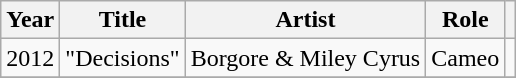<table class="wikitable sortable">
<tr>
<th>Year</th>
<th>Title</th>
<th>Artist</th>
<th>Role</th>
<th class="unsortable"></th>
</tr>
<tr>
<td>2012</td>
<td>"Decisions"</td>
<td>Borgore & Miley Cyrus</td>
<td>Cameo</td>
<td></td>
</tr>
<tr>
</tr>
</table>
